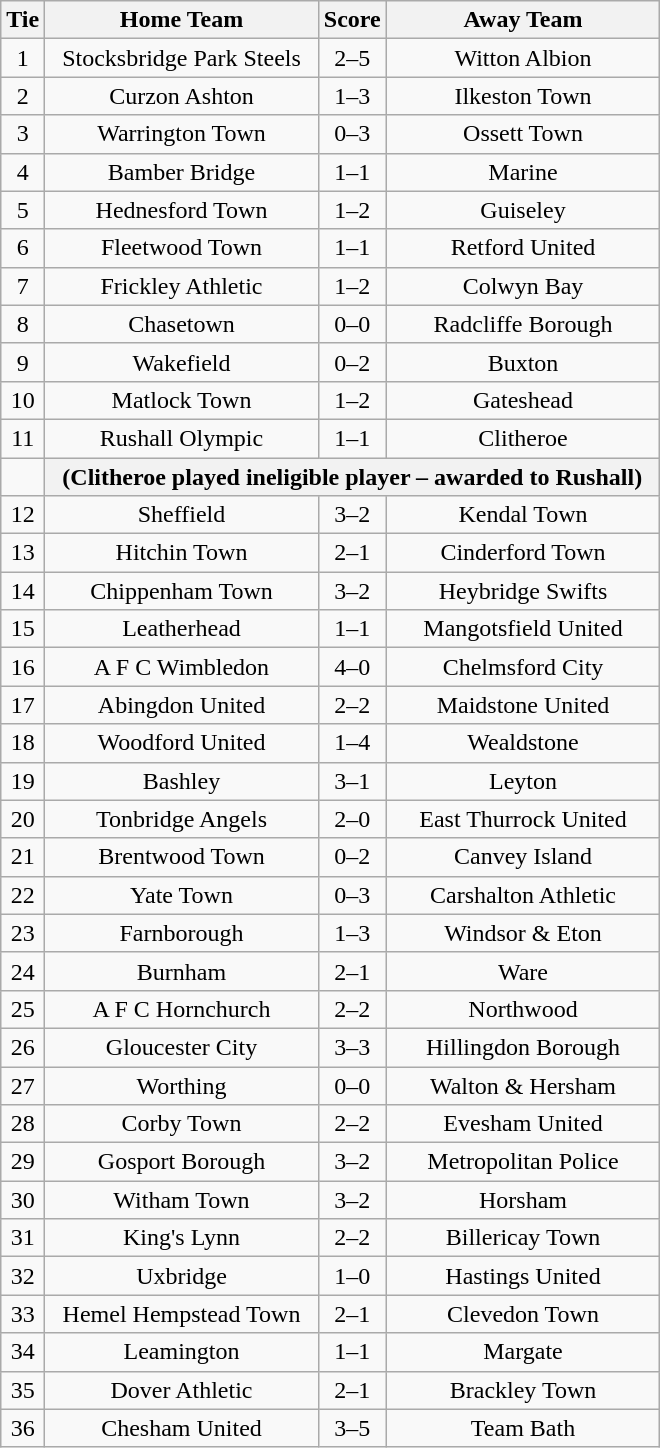<table class="wikitable" style="text-align:center;">
<tr>
<th width=20>Tie</th>
<th width=175>Home Team</th>
<th width=20>Score</th>
<th width=175>Away Team</th>
</tr>
<tr>
<td>1</td>
<td>Stocksbridge Park Steels</td>
<td>2–5</td>
<td>Witton Albion</td>
</tr>
<tr>
<td>2</td>
<td>Curzon Ashton</td>
<td>1–3</td>
<td>Ilkeston Town</td>
</tr>
<tr>
<td>3</td>
<td>Warrington Town</td>
<td>0–3</td>
<td>Ossett Town</td>
</tr>
<tr>
<td>4</td>
<td>Bamber Bridge</td>
<td>1–1</td>
<td>Marine</td>
</tr>
<tr>
<td>5</td>
<td>Hednesford Town</td>
<td>1–2</td>
<td>Guiseley</td>
</tr>
<tr>
<td>6</td>
<td>Fleetwood Town</td>
<td>1–1</td>
<td>Retford United</td>
</tr>
<tr>
<td>7</td>
<td>Frickley Athletic</td>
<td>1–2</td>
<td>Colwyn Bay</td>
</tr>
<tr>
<td>8</td>
<td>Chasetown</td>
<td>0–0</td>
<td>Radcliffe Borough</td>
</tr>
<tr>
<td>9</td>
<td>Wakefield</td>
<td>0–2</td>
<td>Buxton</td>
</tr>
<tr>
<td>10</td>
<td>Matlock Town</td>
<td>1–2</td>
<td>Gateshead</td>
</tr>
<tr>
<td>11</td>
<td>Rushall Olympic</td>
<td>1–1</td>
<td>Clitheroe</td>
</tr>
<tr>
<td></td>
<th colspan="5">(Clitheroe played ineligible player – awarded to Rushall)</th>
</tr>
<tr>
<td>12</td>
<td>Sheffield</td>
<td>3–2</td>
<td>Kendal Town</td>
</tr>
<tr>
<td>13</td>
<td>Hitchin Town</td>
<td>2–1</td>
<td>Cinderford Town</td>
</tr>
<tr>
<td>14</td>
<td>Chippenham Town</td>
<td>3–2</td>
<td>Heybridge Swifts</td>
</tr>
<tr>
<td>15</td>
<td>Leatherhead</td>
<td>1–1</td>
<td>Mangotsfield United</td>
</tr>
<tr>
<td>16</td>
<td>A F C Wimbledon</td>
<td>4–0</td>
<td>Chelmsford City</td>
</tr>
<tr>
<td>17</td>
<td>Abingdon United</td>
<td>2–2</td>
<td>Maidstone United</td>
</tr>
<tr>
<td>18</td>
<td>Woodford United</td>
<td>1–4</td>
<td>Wealdstone</td>
</tr>
<tr>
<td>19</td>
<td>Bashley</td>
<td>3–1</td>
<td>Leyton</td>
</tr>
<tr>
<td>20</td>
<td>Tonbridge Angels</td>
<td>2–0</td>
<td>East Thurrock United</td>
</tr>
<tr>
<td>21</td>
<td>Brentwood Town</td>
<td>0–2</td>
<td>Canvey Island</td>
</tr>
<tr>
<td>22</td>
<td>Yate Town</td>
<td>0–3</td>
<td>Carshalton Athletic</td>
</tr>
<tr>
<td>23</td>
<td>Farnborough</td>
<td>1–3</td>
<td>Windsor & Eton</td>
</tr>
<tr>
<td>24</td>
<td>Burnham</td>
<td>2–1</td>
<td>Ware</td>
</tr>
<tr>
<td>25</td>
<td>A F C Hornchurch</td>
<td>2–2</td>
<td>Northwood</td>
</tr>
<tr>
<td>26</td>
<td>Gloucester City</td>
<td>3–3</td>
<td>Hillingdon Borough</td>
</tr>
<tr>
<td>27</td>
<td>Worthing</td>
<td>0–0</td>
<td>Walton & Hersham</td>
</tr>
<tr>
<td>28</td>
<td>Corby Town</td>
<td>2–2</td>
<td>Evesham United</td>
</tr>
<tr>
<td>29</td>
<td>Gosport Borough</td>
<td>3–2</td>
<td>Metropolitan Police</td>
</tr>
<tr>
<td>30</td>
<td>Witham Town</td>
<td>3–2</td>
<td>Horsham</td>
</tr>
<tr>
<td>31</td>
<td>King's Lynn</td>
<td>2–2</td>
<td>Billericay Town</td>
</tr>
<tr>
<td>32</td>
<td>Uxbridge</td>
<td>1–0</td>
<td>Hastings United</td>
</tr>
<tr>
<td>33</td>
<td>Hemel Hempstead Town</td>
<td>2–1</td>
<td>Clevedon Town</td>
</tr>
<tr>
<td>34</td>
<td>Leamington</td>
<td>1–1</td>
<td>Margate</td>
</tr>
<tr>
<td>35</td>
<td>Dover Athletic</td>
<td>2–1</td>
<td>Brackley Town</td>
</tr>
<tr>
<td>36</td>
<td>Chesham United</td>
<td>3–5</td>
<td>Team Bath</td>
</tr>
</table>
